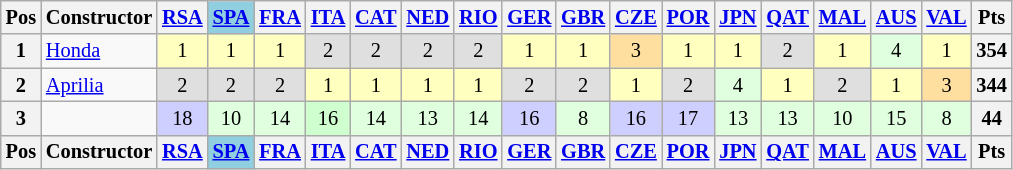<table class="wikitable" style="font-size: 85%; text-align:center">
<tr valign="top">
<th valign="middle">Pos</th>
<th valign="middle">Constructor</th>
<th><a href='#'>RSA</a><br></th>
<th style="background:#8fcfdf"><a href='#'>SPA</a><br></th>
<th><a href='#'>FRA</a><br></th>
<th><a href='#'>ITA</a><br></th>
<th><a href='#'>CAT</a><br></th>
<th><a href='#'>NED</a><br></th>
<th><a href='#'>RIO</a><br></th>
<th><a href='#'>GER</a><br></th>
<th><a href='#'>GBR</a><br></th>
<th><a href='#'>CZE</a><br></th>
<th><a href='#'>POR</a><br></th>
<th><a href='#'>JPN</a><br></th>
<th><a href='#'>QAT</a><br></th>
<th><a href='#'>MAL</a><br></th>
<th><a href='#'>AUS</a><br></th>
<th><a href='#'>VAL</a><br></th>
<th valign="middle">Pts</th>
</tr>
<tr>
<th>1</th>
<td align="left"> <a href='#'>Honda</a></td>
<td style="background:#ffffbf;">1</td>
<td style="background:#ffffbf;">1</td>
<td style="background:#ffffbf;">1</td>
<td style="background:#dfdfdf;">2</td>
<td style="background:#dfdfdf;">2</td>
<td style="background:#dfdfdf;">2</td>
<td style="background:#dfdfdf;">2</td>
<td style="background:#ffffbf;">1</td>
<td style="background:#ffffbf;">1</td>
<td style="background:#ffdf9f;">3</td>
<td style="background:#ffffbf;">1</td>
<td style="background:#ffffbf;">1</td>
<td style="background:#dfdfdf;">2</td>
<td style="background:#ffffbf;">1</td>
<td style="background:#dfffdf;">4</td>
<td style="background:#ffffbf;">1</td>
<th>354</th>
</tr>
<tr>
<th>2</th>
<td align="left"> <a href='#'>Aprilia</a></td>
<td style="background:#dfdfdf;">2</td>
<td style="background:#dfdfdf;">2</td>
<td style="background:#dfdfdf;">2</td>
<td style="background:#ffffbf;">1</td>
<td style="background:#ffffbf;">1</td>
<td style="background:#ffffbf;">1</td>
<td style="background:#ffffbf;">1</td>
<td style="background:#dfdfdf;">2</td>
<td style="background:#dfdfdf;">2</td>
<td style="background:#ffffbf;">1</td>
<td style="background:#dfdfdf;">2</td>
<td style="background:#dfffdf;">4</td>
<td style="background:#ffffbf;">1</td>
<td style="background:#dfdfdf;">2</td>
<td style="background:#ffffbf;">1</td>
<td style="background:#ffdf9f;">3</td>
<th>344</th>
</tr>
<tr>
<th>3</th>
<td align="left"></td>
<td style="background:#cfcfff;">18</td>
<td style="background:#dfffdf;">10</td>
<td style="background:#dfffdf;">14</td>
<td style="background:#cfffcf;">16</td>
<td style="background:#dfffdf;">14</td>
<td style="background:#dfffdf;">13</td>
<td style="background:#dfffdf;">14</td>
<td style="background:#cfcfff;">16</td>
<td style="background:#dfffdf;">8</td>
<td style="background:#cfcfff;">16</td>
<td style="background:#cfcfff;">17</td>
<td style="background:#dfffdf;">13</td>
<td style="background:#dfffdf;">13</td>
<td style="background:#dfffdf;">10</td>
<td style="background:#dfffdf;">15</td>
<td style="background:#dfffdf;">8</td>
<th>44</th>
</tr>
<tr valign="top">
<th valign="middle">Pos</th>
<th valign="middle">Constructor</th>
<th><a href='#'>RSA</a><br></th>
<th style="background:#8fcfdf"><a href='#'>SPA</a><br></th>
<th><a href='#'>FRA</a><br></th>
<th><a href='#'>ITA</a><br></th>
<th><a href='#'>CAT</a><br></th>
<th><a href='#'>NED</a><br></th>
<th><a href='#'>RIO</a><br></th>
<th><a href='#'>GER</a><br></th>
<th><a href='#'>GBR</a><br></th>
<th><a href='#'>CZE</a><br></th>
<th><a href='#'>POR</a><br></th>
<th><a href='#'>JPN</a><br></th>
<th><a href='#'>QAT</a><br></th>
<th><a href='#'>MAL</a><br></th>
<th><a href='#'>AUS</a><br></th>
<th><a href='#'>VAL</a><br></th>
<th valign="middle">Pts</th>
</tr>
</table>
